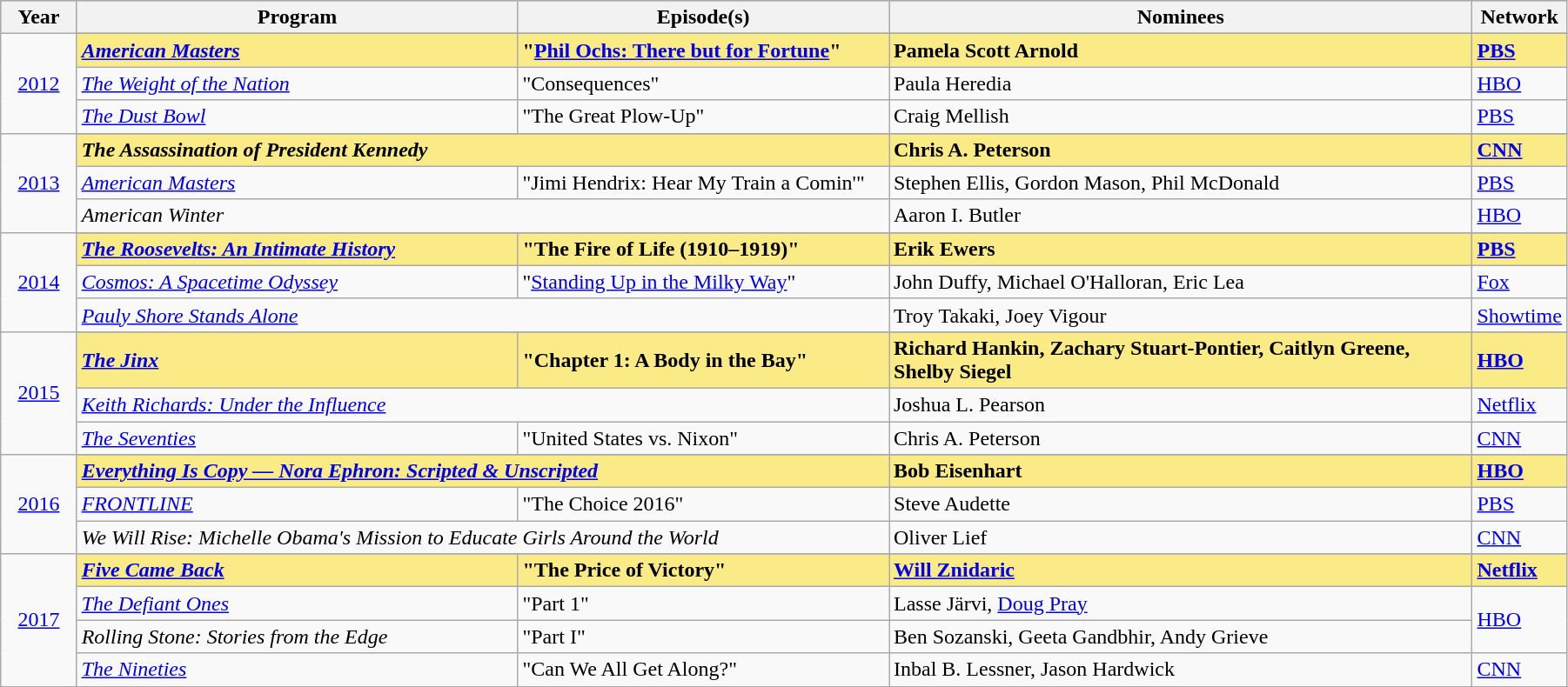<table class="wikitable" style="width:95%">
<tr bgcolor="#bebebe">
<th width="5%">Year</th>
<th width="30%">Program</th>
<th width="25%">Episode(s)</th>
<th width="40%">Nominees</th>
<th width="10%">Network</th>
</tr>
<tr>
<td rowspan=4 style="text-align:center"><a href='#'>2012</a><br></td>
</tr>
<tr style="background:#FAEB86">
<td><strong><em><a href='#'>American Masters</a></em></strong></td>
<td><strong>"<a href='#'>Phil Ochs: There but for Fortune</a>"</strong></td>
<td><strong>Pamela Scott Arnold</strong></td>
<td><strong><a href='#'>PBS</a></strong></td>
</tr>
<tr>
<td><em><a href='#'>The Weight of the Nation</a></em></td>
<td>"Consequences"</td>
<td>Paula Heredia</td>
<td><a href='#'>HBO</a></td>
</tr>
<tr>
<td><em><a href='#'>The Dust Bowl</a></em></td>
<td>"The Great Plow-Up"</td>
<td>Craig Mellish</td>
<td><a href='#'>PBS</a></td>
</tr>
<tr>
<td rowspan=4 style="text-align:center"><a href='#'>2013</a><br></td>
</tr>
<tr style="background:#FAEB86">
<td colspan="2"><strong><em>The Assassination of President Kennedy</em></strong></td>
<td><strong>Chris A. Peterson</strong></td>
<td><strong><a href='#'>CNN</a></strong></td>
</tr>
<tr>
<td><em><a href='#'>American Masters</a></em></td>
<td>"Jimi Hendrix: Hear My Train a Comin'"</td>
<td>Stephen Ellis, Gordon Mason, Phil McDonald</td>
<td><a href='#'>PBS</a></td>
</tr>
<tr>
<td colspan="2"><em>American Winter</em></td>
<td>Aaron I. Butler</td>
<td><a href='#'>HBO</a></td>
</tr>
<tr>
<td rowspan=4 style="text-align:center"><a href='#'>2014</a><br></td>
</tr>
<tr style="background:#FAEB86">
<td><strong><em><a href='#'>The Roosevelts: An Intimate History</a></em></strong></td>
<td><strong>"The Fire of Life (1910–1919)"</strong></td>
<td><strong>Erik Ewers</strong></td>
<td><strong><a href='#'>PBS</a></strong></td>
</tr>
<tr>
<td><em><a href='#'>Cosmos: A Spacetime Odyssey</a></em></td>
<td>"<a href='#'>Standing Up in the Milky Way</a>"</td>
<td>John Duffy, Michael O'Halloran, Eric Lea</td>
<td><a href='#'>Fox</a></td>
</tr>
<tr>
<td colspan="2"><em><a href='#'>Pauly Shore Stands Alone</a></em></td>
<td>Troy Takaki, Joey Vigour</td>
<td><a href='#'>Showtime</a></td>
</tr>
<tr>
<td rowspan=4 style="text-align:center"><a href='#'>2015</a><br></td>
</tr>
<tr style="background:#FAEB86">
<td><strong><em><a href='#'>The Jinx</a></em></strong></td>
<td><strong>"Chapter 1: A Body in the Bay"</strong></td>
<td><strong>Richard Hankin, Zachary Stuart-Pontier, Caitlyn Greene, Shelby Siegel</strong></td>
<td><strong><a href='#'>HBO</a></strong></td>
</tr>
<tr>
<td colspan="2"><em><a href='#'>Keith Richards: Under the Influence</a></em></td>
<td>Joshua L. Pearson</td>
<td><a href='#'>Netflix</a></td>
</tr>
<tr>
<td><em><a href='#'>The Seventies</a></em></td>
<td>"United States vs. Nixon"</td>
<td>Chris A. Peterson</td>
<td><a href='#'>CNN</a></td>
</tr>
<tr>
<td rowspan=4 style="text-align:center"><a href='#'>2016</a><br></td>
</tr>
<tr style="background:#FAEB86">
<td colspan="2"><strong><em><a href='#'>Everything Is Copy — Nora Ephron: Scripted & Unscripted</a></em></strong></td>
<td><strong>Bob Eisenhart</strong></td>
<td><strong><a href='#'>HBO</a></strong></td>
</tr>
<tr>
<td><em><a href='#'>FRONTLINE</a></em></td>
<td>"The Choice 2016"</td>
<td>Steve Audette</td>
<td><a href='#'>PBS</a></td>
</tr>
<tr>
<td colspan="2"><em>We Will Rise: Michelle Obama's Mission to Educate Girls Around the World</em></td>
<td>Oliver Lief</td>
<td><a href='#'>CNN</a></td>
</tr>
<tr>
<td rowspan=5 style="text-align:center"><a href='#'>2017</a><br></td>
</tr>
<tr style="background:#FAEB86">
<td><strong><em><a href='#'>Five Came Back</a></em></strong></td>
<td><strong>"The Price of Victory"</strong></td>
<td><strong><a href='#'>Will Znidaric</a></strong></td>
<td><strong><a href='#'>Netflix</a></strong></td>
</tr>
<tr>
<td><em><a href='#'>The Defiant Ones</a></em></td>
<td>"Part 1"</td>
<td>Lasse Järvi, <a href='#'>Doug Pray</a></td>
<td rowspan="2"><a href='#'>HBO</a></td>
</tr>
<tr>
<td><em>Rolling Stone: Stories from the Edge</em></td>
<td>"Part I"</td>
<td>Ben Sozanski, Geeta Gandbhir, Andy Grieve</td>
</tr>
<tr>
<td><em><a href='#'>The Nineties</a></em></td>
<td>"Can We All Get Along?"</td>
<td>Inbal B. Lessner, Jason Hardwick</td>
<td><a href='#'>CNN</a></td>
</tr>
<tr>
</tr>
</table>
